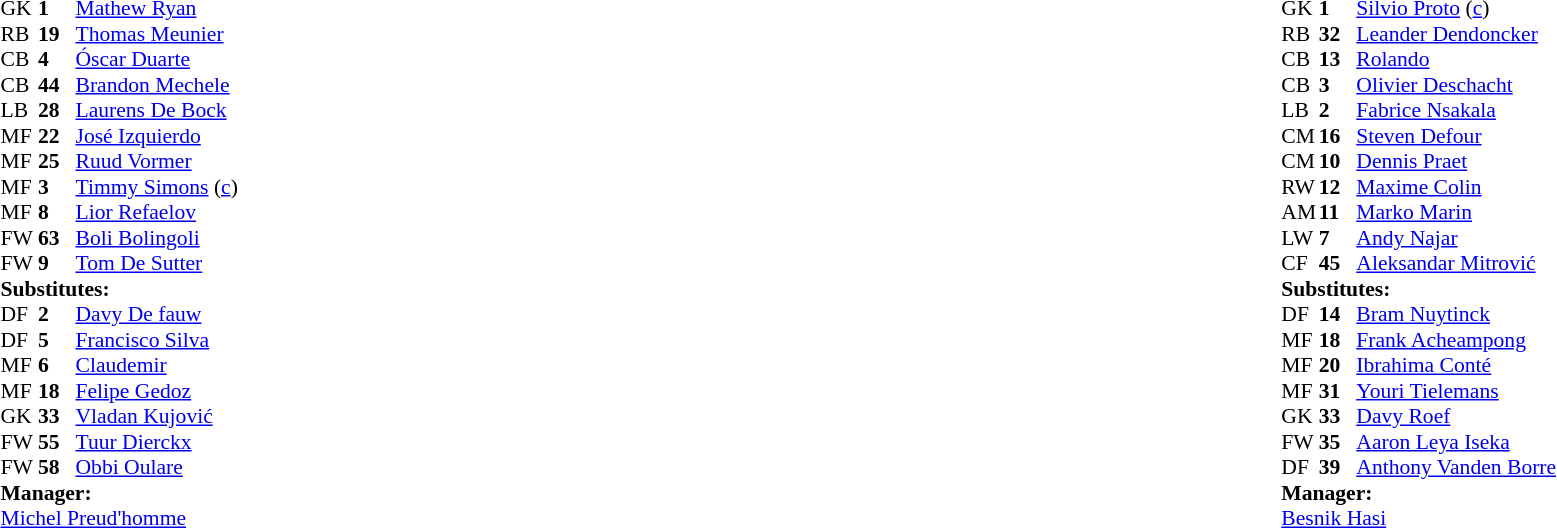<table width="100%">
<tr>
<td valign="top" width="50%"><br><table style="font-size: 90%" cellspacing="0" cellpadding="0">
<tr>
<th width="25"></th>
<th width="25"></th>
</tr>
<tr>
<td>GK</td>
<td><strong>1</strong></td>
<td> <a href='#'>Mathew Ryan</a></td>
</tr>
<tr>
<td>RB</td>
<td><strong>19</strong></td>
<td> <a href='#'>Thomas Meunier</a></td>
</tr>
<tr>
<td>CB</td>
<td><strong>4</strong></td>
<td> <a href='#'>Óscar Duarte</a></td>
</tr>
<tr>
<td>CB</td>
<td><strong>44</strong></td>
<td> <a href='#'>Brandon Mechele</a></td>
</tr>
<tr>
<td>LB</td>
<td><strong>28</strong></td>
<td> <a href='#'>Laurens De Bock</a></td>
</tr>
<tr>
<td>MF</td>
<td><strong>22</strong></td>
<td> <a href='#'>José Izquierdo</a></td>
<td></td>
<td></td>
</tr>
<tr>
<td>MF</td>
<td><strong>25</strong></td>
<td> <a href='#'>Ruud Vormer</a></td>
</tr>
<tr>
<td>MF</td>
<td><strong>3</strong></td>
<td> <a href='#'>Timmy Simons</a> (<a href='#'>c</a>)</td>
</tr>
<tr>
<td>MF</td>
<td><strong>8</strong></td>
<td> <a href='#'>Lior Refaelov</a></td>
<td></td>
</tr>
<tr>
<td>FW</td>
<td><strong>63</strong></td>
<td> <a href='#'>Boli Bolingoli</a></td>
<td></td>
<td></td>
</tr>
<tr>
<td>FW</td>
<td><strong>9</strong></td>
<td> <a href='#'>Tom De Sutter</a></td>
<td></td>
<td></td>
</tr>
<tr>
<td colspan=4><strong>Substitutes:</strong></td>
</tr>
<tr>
<td>DF</td>
<td><strong>2</strong></td>
<td> <a href='#'>Davy De fauw</a></td>
</tr>
<tr>
<td>DF</td>
<td><strong>5</strong></td>
<td> <a href='#'>Francisco Silva</a></td>
</tr>
<tr>
<td>MF</td>
<td><strong>6</strong></td>
<td> <a href='#'>Claudemir</a></td>
<td></td>
<td></td>
</tr>
<tr>
<td>MF</td>
<td><strong>18</strong></td>
<td> <a href='#'>Felipe Gedoz</a></td>
<td></td>
<td></td>
</tr>
<tr>
<td>GK</td>
<td><strong>33</strong></td>
<td> <a href='#'>Vladan Kujović</a></td>
</tr>
<tr>
<td>FW</td>
<td><strong>55</strong></td>
<td> <a href='#'>Tuur Dierckx</a></td>
</tr>
<tr>
<td>FW</td>
<td><strong>58</strong></td>
<td> <a href='#'>Obbi Oulare</a></td>
<td></td>
<td></td>
</tr>
<tr>
<td colspan=4><strong>Manager:</strong></td>
</tr>
<tr>
<td colspan="4"> <a href='#'>Michel Preud'homme</a></td>
</tr>
</table>
</td>
<td valign="top"></td>
<td valign="top" width="50%"><br><table style="font-size: 90%" cellspacing="0" cellpadding="0" align=center>
<tr>
<th width="25"></th>
<th width="25"></th>
</tr>
<tr>
<td>GK</td>
<td><strong>1</strong></td>
<td> <a href='#'>Silvio Proto</a> (<a href='#'>c</a>)</td>
</tr>
<tr>
<td>RB</td>
<td><strong>32</strong></td>
<td> <a href='#'>Leander Dendoncker</a></td>
</tr>
<tr>
<td>CB</td>
<td><strong>13</strong></td>
<td> <a href='#'>Rolando</a></td>
</tr>
<tr>
<td>CB</td>
<td><strong>3</strong></td>
<td> <a href='#'>Olivier Deschacht</a></td>
</tr>
<tr>
<td>LB</td>
<td><strong>2</strong></td>
<td> <a href='#'>Fabrice Nsakala</a></td>
<td></td>
<td></td>
</tr>
<tr>
<td>CM</td>
<td><strong>16</strong></td>
<td> <a href='#'>Steven Defour</a></td>
</tr>
<tr>
<td>CM</td>
<td><strong>10</strong></td>
<td> <a href='#'>Dennis Praet</a></td>
</tr>
<tr>
<td>RW</td>
<td><strong>12</strong></td>
<td> <a href='#'>Maxime Colin</a></td>
<td></td>
<td></td>
</tr>
<tr>
<td>AM</td>
<td><strong>11</strong></td>
<td> <a href='#'>Marko Marin</a></td>
<td></td>
<td></td>
</tr>
<tr>
<td>LW</td>
<td><strong>7</strong></td>
<td> <a href='#'>Andy Najar</a></td>
<td></td>
</tr>
<tr>
<td>CF</td>
<td><strong>45</strong></td>
<td> <a href='#'>Aleksandar Mitrović</a></td>
</tr>
<tr>
<td colspan=4><strong>Substitutes:</strong></td>
</tr>
<tr>
<td>DF</td>
<td><strong>14</strong></td>
<td> <a href='#'>Bram Nuytinck</a></td>
</tr>
<tr>
<td>MF</td>
<td><strong>18</strong></td>
<td> <a href='#'>Frank Acheampong</a></td>
<td></td>
<td></td>
</tr>
<tr>
<td>MF</td>
<td><strong>20</strong></td>
<td> <a href='#'>Ibrahima Conté</a></td>
<td></td>
<td></td>
</tr>
<tr>
<td>MF</td>
<td><strong>31</strong></td>
<td> <a href='#'>Youri Tielemans</a></td>
</tr>
<tr>
<td>GK</td>
<td><strong>33</strong></td>
<td> <a href='#'>Davy Roef</a></td>
</tr>
<tr>
<td>FW</td>
<td><strong>35</strong></td>
<td> <a href='#'>Aaron Leya Iseka</a></td>
<td></td>
<td></td>
</tr>
<tr>
<td>DF</td>
<td><strong>39</strong></td>
<td> <a href='#'>Anthony Vanden Borre</a></td>
</tr>
<tr>
<td colspan=4><strong>Manager:</strong></td>
</tr>
<tr>
<td colspan="4"> <a href='#'>Besnik Hasi</a></td>
</tr>
</table>
</td>
</tr>
</table>
